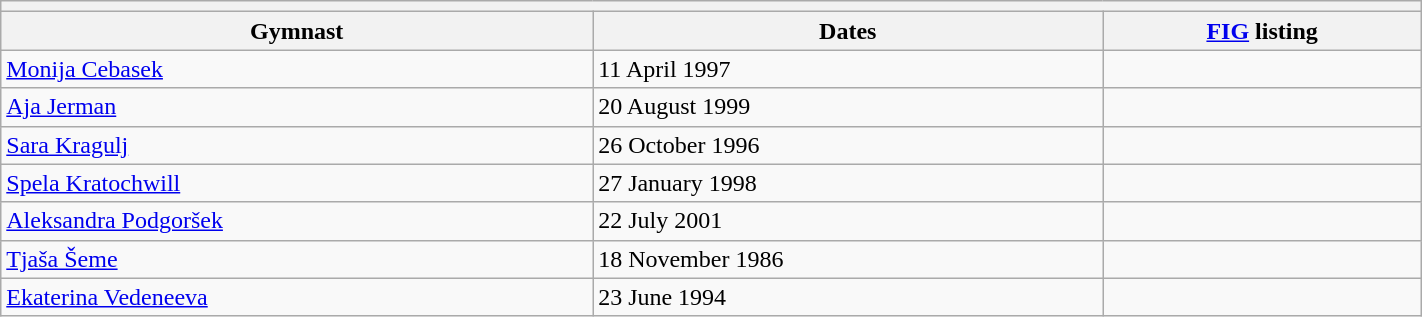<table class="wikitable mw-collapsible mw-collapsed" width="75%">
<tr>
<th colspan="3"></th>
</tr>
<tr>
<th>Gymnast</th>
<th>Dates</th>
<th><a href='#'>FIG</a> listing</th>
</tr>
<tr>
<td><a href='#'>Monija Cebasek</a></td>
<td>11 April 1997</td>
<td></td>
</tr>
<tr>
<td><a href='#'>Aja Jerman</a></td>
<td>20 August 1999</td>
<td></td>
</tr>
<tr>
<td><a href='#'>Sara Kragulj</a></td>
<td>26 October 1996</td>
<td></td>
</tr>
<tr>
<td><a href='#'>Spela Kratochwill</a></td>
<td>27 January 1998</td>
<td></td>
</tr>
<tr>
<td><a href='#'>Aleksandra Podgoršek</a></td>
<td>22 July 2001</td>
<td></td>
</tr>
<tr>
<td><a href='#'>Tjaša Šeme</a></td>
<td>18 November 1986</td>
<td></td>
</tr>
<tr>
<td><a href='#'>Ekaterina Vedeneeva</a></td>
<td>23 June 1994</td>
<td></td>
</tr>
</table>
